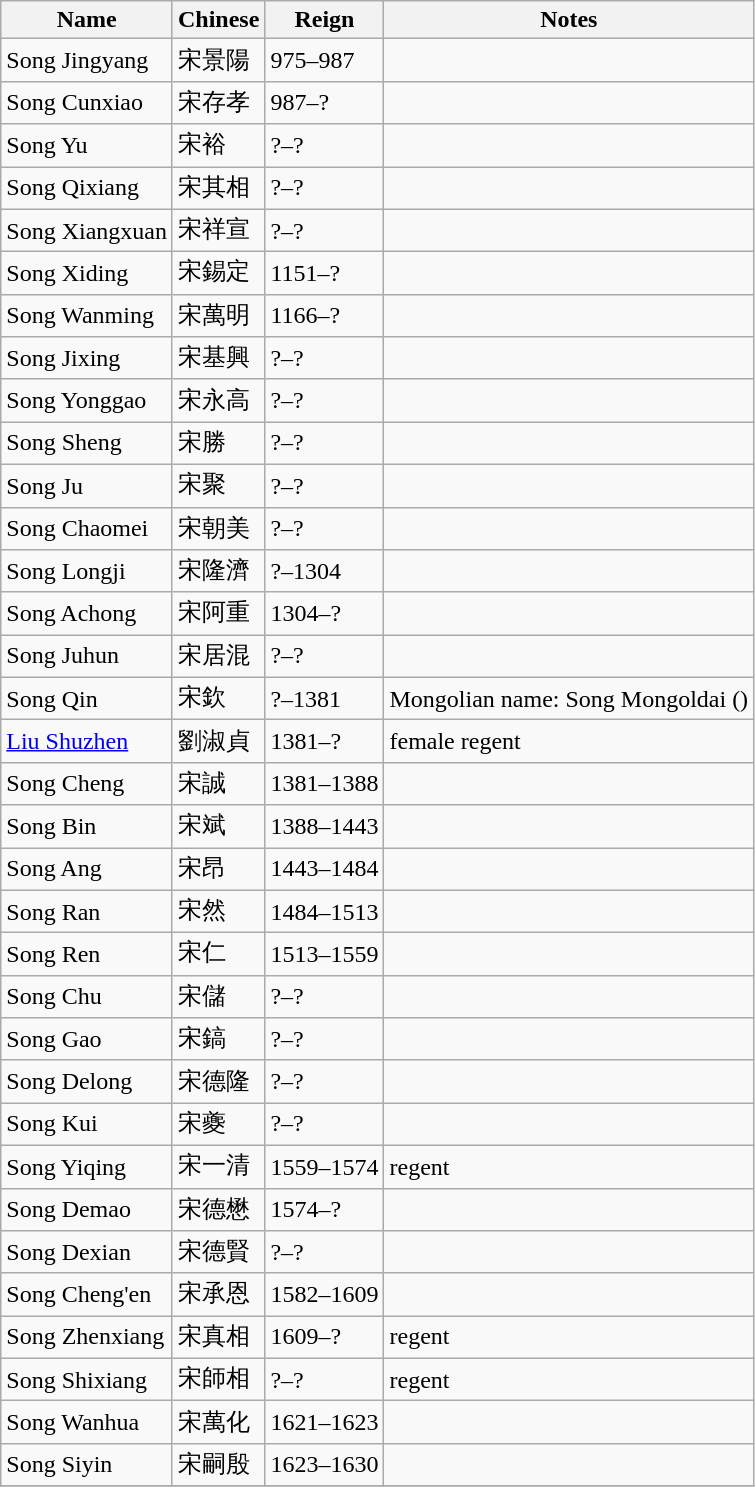<table class="wikitable">
<tr>
<th>Name</th>
<th>Chinese</th>
<th>Reign</th>
<th>Notes</th>
</tr>
<tr>
<td>Song Jingyang</td>
<td>宋景陽</td>
<td>975–987</td>
<td></td>
</tr>
<tr>
<td>Song Cunxiao</td>
<td>宋存孝</td>
<td>987–?</td>
<td></td>
</tr>
<tr>
<td>Song Yu</td>
<td>宋裕</td>
<td>?–?</td>
<td></td>
</tr>
<tr>
<td>Song Qixiang</td>
<td>宋其相</td>
<td>?–?</td>
<td></td>
</tr>
<tr>
<td>Song Xiangxuan</td>
<td>宋祥宣</td>
<td>?–?</td>
<td></td>
</tr>
<tr>
<td>Song Xiding</td>
<td>宋錫定</td>
<td>1151–?</td>
<td></td>
</tr>
<tr>
<td>Song Wanming</td>
<td>宋萬明</td>
<td>1166–?</td>
<td></td>
</tr>
<tr>
<td>Song Jixing</td>
<td>宋基興</td>
<td>?–?</td>
<td></td>
</tr>
<tr>
<td>Song Yonggao</td>
<td>宋永高</td>
<td>?–?</td>
<td></td>
</tr>
<tr>
<td>Song Sheng</td>
<td>宋勝</td>
<td>?–?</td>
<td></td>
</tr>
<tr>
<td>Song Ju</td>
<td>宋聚</td>
<td>?–?</td>
<td></td>
</tr>
<tr>
<td>Song Chaomei</td>
<td>宋朝美</td>
<td>?–?</td>
<td></td>
</tr>
<tr>
<td>Song Longji</td>
<td>宋隆濟</td>
<td>?–1304</td>
<td></td>
</tr>
<tr>
<td>Song Achong</td>
<td>宋阿重</td>
<td>1304–?</td>
<td></td>
</tr>
<tr>
<td>Song Juhun</td>
<td>宋居混</td>
<td>?–?</td>
<td></td>
</tr>
<tr>
<td>Song Qin</td>
<td>宋欽</td>
<td>?–1381</td>
<td>Mongolian name: Song Mongoldai ()</td>
</tr>
<tr>
<td><a href='#'> Liu Shuzhen</a></td>
<td>劉淑貞</td>
<td>1381–?</td>
<td>female regent</td>
</tr>
<tr>
<td>Song Cheng</td>
<td>宋誠</td>
<td>1381–1388</td>
<td></td>
</tr>
<tr>
<td>Song Bin</td>
<td>宋斌</td>
<td>1388–1443</td>
<td></td>
</tr>
<tr>
<td>Song Ang</td>
<td>宋昂</td>
<td>1443–1484</td>
<td></td>
</tr>
<tr>
<td>Song Ran</td>
<td>宋然</td>
<td>1484–1513</td>
<td></td>
</tr>
<tr>
<td>Song Ren</td>
<td>宋仁</td>
<td>1513–1559</td>
<td></td>
</tr>
<tr>
<td>Song Chu</td>
<td>宋儲</td>
<td>?–?</td>
<td></td>
</tr>
<tr>
<td>Song Gao</td>
<td>宋鎬</td>
<td>?–?</td>
<td></td>
</tr>
<tr>
<td>Song Delong</td>
<td>宋德隆</td>
<td>?–?</td>
<td></td>
</tr>
<tr>
<td>Song Kui</td>
<td>宋夔</td>
<td>?–?</td>
<td></td>
</tr>
<tr>
<td>Song Yiqing</td>
<td>宋一清</td>
<td>1559–1574</td>
<td>regent</td>
</tr>
<tr>
<td>Song Demao</td>
<td>宋德懋</td>
<td>1574–?</td>
<td></td>
</tr>
<tr>
<td>Song Dexian</td>
<td>宋德賢</td>
<td>?–?</td>
<td></td>
</tr>
<tr>
<td>Song Cheng'en</td>
<td>宋承恩</td>
<td>1582–1609</td>
<td></td>
</tr>
<tr>
<td>Song Zhenxiang</td>
<td>宋真相</td>
<td>1609–?</td>
<td>regent</td>
</tr>
<tr>
<td>Song Shixiang</td>
<td>宋師相</td>
<td>?–?</td>
<td>regent</td>
</tr>
<tr>
<td>Song Wanhua</td>
<td>宋萬化</td>
<td>1621–1623</td>
<td></td>
</tr>
<tr>
<td>Song Siyin</td>
<td>宋嗣殷</td>
<td>1623–1630</td>
<td></td>
</tr>
<tr>
</tr>
</table>
